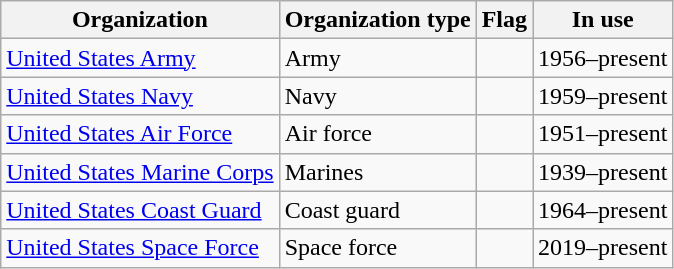<table class="wikitable">
<tr>
<th>Organization</th>
<th>Organization type</th>
<th>Flag</th>
<th>In use</th>
</tr>
<tr>
<td><a href='#'>United States Army</a></td>
<td>Army</td>
<td></td>
<td>1956–present</td>
</tr>
<tr>
<td><a href='#'>United States Navy</a></td>
<td>Navy</td>
<td></td>
<td>1959–present</td>
</tr>
<tr>
<td><a href='#'>United States Air Force</a></td>
<td>Air force</td>
<td></td>
<td>1951–present</td>
</tr>
<tr>
<td><a href='#'>United States Marine Corps</a></td>
<td>Marines</td>
<td></td>
<td>1939–present</td>
</tr>
<tr>
<td><a href='#'>United States Coast Guard</a></td>
<td>Coast guard</td>
<td></td>
<td>1964–present</td>
</tr>
<tr>
<td><a href='#'>United States Space Force</a></td>
<td>Space force</td>
<td></td>
<td>2019–present</td>
</tr>
</table>
